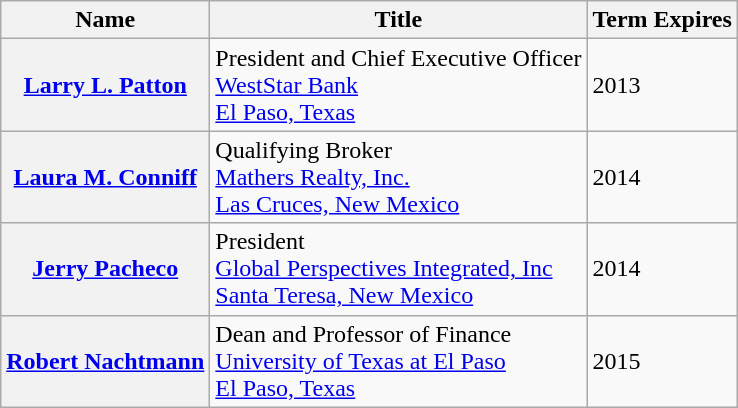<table class="wikitable sortable">
<tr>
<th>Name</th>
<th>Title</th>
<th>Term Expires</th>
</tr>
<tr>
<th><a href='#'>Larry L. Patton</a></th>
<td>President and Chief Executive Officer<br><a href='#'>WestStar Bank</a><br><a href='#'>El Paso, Texas</a></td>
<td>2013</td>
</tr>
<tr>
<th><a href='#'>Laura M. Conniff</a></th>
<td>Qualifying Broker<br><a href='#'>Mathers Realty, Inc.</a><br><a href='#'>Las Cruces, New Mexico</a></td>
<td>2014</td>
</tr>
<tr>
<th><a href='#'>Jerry Pacheco</a></th>
<td>President<br><a href='#'>Global Perspectives Integrated, Inc</a><br><a href='#'>Santa Teresa, New Mexico</a></td>
<td>2014</td>
</tr>
<tr>
<th><a href='#'>Robert Nachtmann</a></th>
<td>Dean and Professor of Finance<br><a href='#'>University of Texas at El Paso</a><br><a href='#'>El Paso, Texas</a></td>
<td>2015</td>
</tr>
</table>
